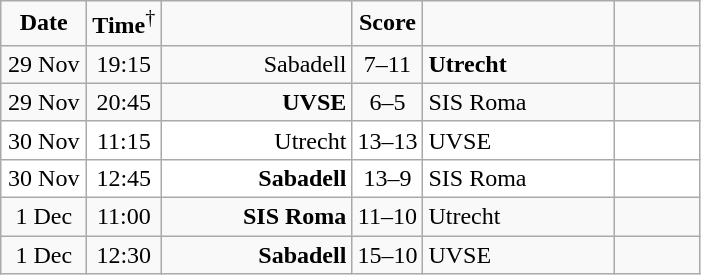<table class=wikitable style="text-align:center;">
<tr>
<td width=50px><strong>Date</strong></td>
<td width=40px><strong>Time</strong><sup>†</sup></td>
<td width=120px></td>
<td width=40px><strong>Score</strong></td>
<td width=120px></td>
<td width=50px></td>
</tr>
<tr>
<td>29 Nov</td>
<td>19:15</td>
<td style="text-align:right">Sabadell</td>
<td>7–11</td>
<td style="text-align:left"><strong>Utrecht</strong></td>
<td></td>
</tr>
<tr>
<td>29 Nov</td>
<td>20:45</td>
<td style="text-align:right"><strong>UVSE</strong></td>
<td>6–5</td>
<td style="text-align:left">SIS Roma</td>
<td></td>
</tr>
<tr bgcolor=white>
<td>30 Nov</td>
<td>11:15</td>
<td style="text-align:right">Utrecht</td>
<td>13–13</td>
<td style="text-align:left">UVSE</td>
<td></td>
</tr>
<tr bgcolor=white>
<td>30 Nov</td>
<td>12:45</td>
<td style="text-align:right"><strong>Sabadell</strong></td>
<td>13–9</td>
<td style="text-align:left">SIS Roma</td>
<td></td>
</tr>
<tr>
<td>1 Dec</td>
<td>11:00</td>
<td style="text-align:right"><strong>SIS Roma</strong></td>
<td>11–10</td>
<td style="text-align:left">Utrecht</td>
<td></td>
</tr>
<tr>
<td>1 Dec</td>
<td>12:30</td>
<td style="text-align:right"><strong>Sabadell</strong></td>
<td>15–10</td>
<td style="text-align:left">UVSE</td>
<td></td>
</tr>
</table>
